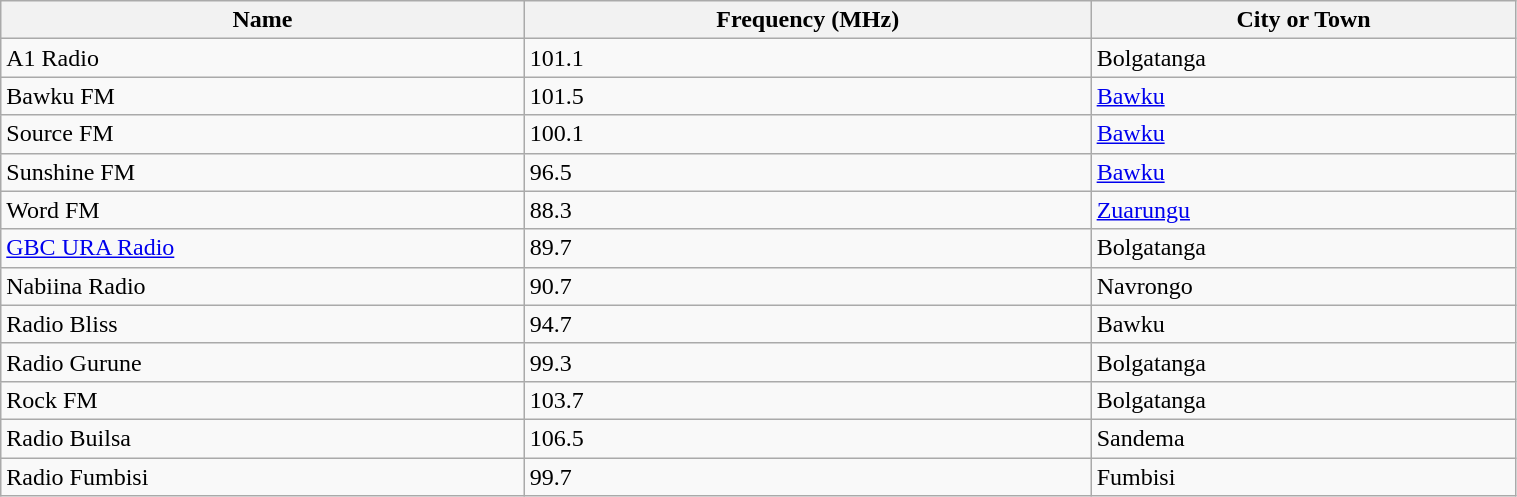<table class="wikitable sortable" style="width:80%;">
<tr>
<th>Name</th>
<th>Frequency (MHz)</th>
<th>City or Town</th>
</tr>
<tr>
<td>A1 Radio</td>
<td>101.1</td>
<td>Bolgatanga</td>
</tr>
<tr>
<td>Bawku FM</td>
<td>101.5</td>
<td><a href='#'>Bawku</a></td>
</tr>
<tr>
<td>Source FM</td>
<td>100.1</td>
<td><a href='#'>Bawku</a></td>
</tr>
<tr>
<td>Sunshine FM</td>
<td>96.5</td>
<td><a href='#'>Bawku</a></td>
</tr>
<tr>
<td>Word FM</td>
<td>88.3</td>
<td><a href='#'>Zuarungu</a></td>
</tr>
<tr>
<td><a href='#'>GBC URA Radio</a></td>
<td>89.7</td>
<td>Bolgatanga</td>
</tr>
<tr>
<td>Nabiina Radio</td>
<td>90.7</td>
<td>Navrongo</td>
</tr>
<tr>
<td>Radio Bliss</td>
<td>94.7</td>
<td>Bawku</td>
</tr>
<tr>
<td>Radio Gurune</td>
<td>99.3</td>
<td>Bolgatanga</td>
</tr>
<tr>
<td>Rock FM</td>
<td>103.7</td>
<td>Bolgatanga</td>
</tr>
<tr>
<td>Radio Builsa</td>
<td>106.5</td>
<td>Sandema</td>
</tr>
<tr>
<td>Radio Fumbisi</td>
<td>99.7</td>
<td>Fumbisi</td>
</tr>
</table>
